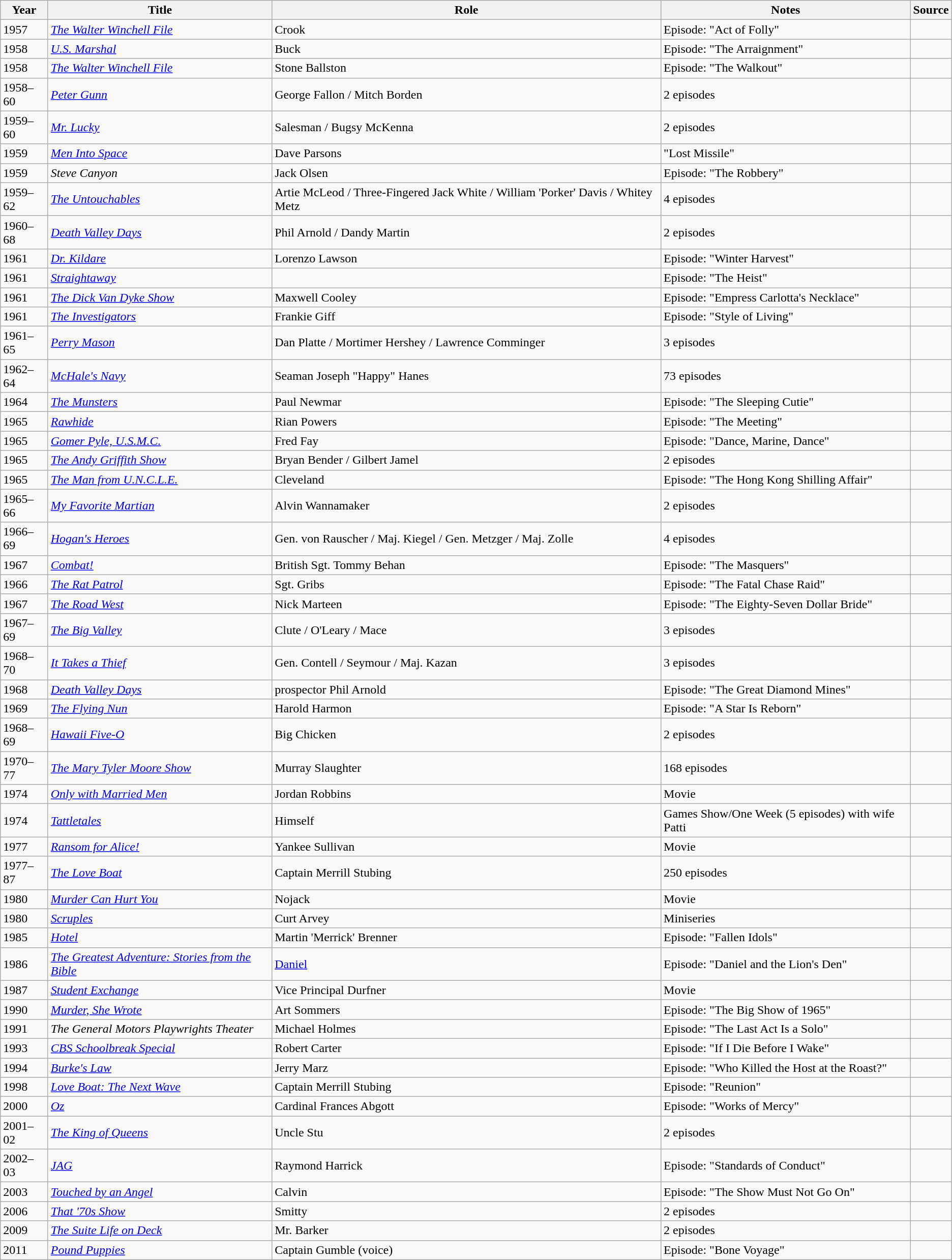<table class="wikitable sortable">
<tr>
<th>Year</th>
<th>Title</th>
<th>Role</th>
<th class="unsortable">Notes</th>
<th class="unsortable">Source</th>
</tr>
<tr>
<td>1957</td>
<td><em><a href='#'>The Walter Winchell File</a></em></td>
<td>Crook</td>
<td>Episode: "Act of Folly"</td>
<td></td>
</tr>
<tr>
<td>1958</td>
<td><em><a href='#'>U.S. Marshal</a></em></td>
<td>Buck</td>
<td>Episode: "The Arraignment"</td>
<td></td>
</tr>
<tr>
<td>1958</td>
<td><em><a href='#'>The Walter Winchell File</a></em></td>
<td>Stone Ballston</td>
<td>Episode: "The Walkout"</td>
<td></td>
</tr>
<tr>
<td>1958–60</td>
<td><em><a href='#'>Peter Gunn</a></em></td>
<td>George Fallon / Mitch Borden</td>
<td>2 episodes</td>
<td></td>
</tr>
<tr>
<td>1959–60</td>
<td><em><a href='#'>Mr. Lucky</a></em></td>
<td>Salesman / Bugsy McKenna</td>
<td>2 episodes</td>
<td></td>
</tr>
<tr>
<td>1959</td>
<td><em><a href='#'>Men Into Space</a></em></td>
<td>Dave Parsons</td>
<td>"Lost Missile"</td>
<td></td>
</tr>
<tr>
<td>1959</td>
<td><em>Steve Canyon</em></td>
<td>Jack Olsen</td>
<td>Episode: "The Robbery"</td>
<td></td>
</tr>
<tr>
<td>1959–62</td>
<td><em><a href='#'>The Untouchables</a></em></td>
<td>Artie McLeod / Three-Fingered Jack White / William 'Porker' Davis / Whitey Metz</td>
<td>4 episodes</td>
<td></td>
</tr>
<tr>
<td>1960–68</td>
<td><em><a href='#'>Death Valley Days</a></em></td>
<td>Phil Arnold / Dandy Martin</td>
<td>2 episodes</td>
<td></td>
</tr>
<tr>
<td>1961</td>
<td><em><a href='#'>Dr. Kildare</a></em></td>
<td>Lorenzo Lawson</td>
<td>Episode: "Winter Harvest"</td>
<td></td>
</tr>
<tr>
<td>1961</td>
<td><em><a href='#'>Straightaway</a></em></td>
<td></td>
<td>Episode: "The Heist"</td>
<td></td>
</tr>
<tr>
<td>1961</td>
<td><em><a href='#'>The Dick Van Dyke Show</a></em></td>
<td>Maxwell Cooley</td>
<td>Episode: "Empress Carlotta's Necklace"</td>
<td></td>
</tr>
<tr>
<td>1961</td>
<td><em><a href='#'>The Investigators</a></em></td>
<td>Frankie Giff</td>
<td>Episode: "Style of Living"</td>
<td></td>
</tr>
<tr>
<td>1961–65</td>
<td><em><a href='#'>Perry Mason</a></em></td>
<td>Dan Platte / Mortimer Hershey / Lawrence Comminger</td>
<td>3 episodes</td>
<td></td>
</tr>
<tr>
<td>1962–64</td>
<td><em><a href='#'>McHale's Navy</a></em></td>
<td>Seaman Joseph "Happy" Hanes</td>
<td>73 episodes</td>
<td></td>
</tr>
<tr>
<td>1964</td>
<td><em><a href='#'>The Munsters</a></em></td>
<td>Paul Newmar</td>
<td>Episode: "The Sleeping Cutie"</td>
<td></td>
</tr>
<tr>
<td>1965</td>
<td><em><a href='#'>Rawhide</a></em></td>
<td>Rian Powers</td>
<td>Episode: "The Meeting"</td>
<td></td>
</tr>
<tr>
<td>1965</td>
<td><em><a href='#'>Gomer Pyle, U.S.M.C.</a></em></td>
<td>Fred Fay</td>
<td>Episode: "Dance, Marine, Dance"</td>
<td></td>
</tr>
<tr>
<td>1965</td>
<td><em><a href='#'>The Andy Griffith Show</a></em></td>
<td>Bryan Bender / Gilbert Jamel</td>
<td>2 episodes</td>
<td></td>
</tr>
<tr>
<td>1965</td>
<td><em><a href='#'>The Man from U.N.C.L.E.</a></em></td>
<td>Cleveland</td>
<td>Episode: "The Hong Kong Shilling Affair"</td>
<td></td>
</tr>
<tr>
<td>1965–66</td>
<td><em><a href='#'>My Favorite Martian</a></em></td>
<td>Alvin Wannamaker</td>
<td>2 episodes</td>
<td></td>
</tr>
<tr>
<td>1966–69</td>
<td><em><a href='#'>Hogan's Heroes</a></em></td>
<td>Gen. von Rauscher / Maj. Kiegel / Gen. Metzger / Maj. Zolle</td>
<td>4 episodes</td>
<td></td>
</tr>
<tr>
<td>1967</td>
<td><em><a href='#'>Combat!</a></em></td>
<td>British Sgt. Tommy Behan</td>
<td>Episode: "The Masquers"</td>
<td></td>
</tr>
<tr>
<td>1966</td>
<td><em><a href='#'>The Rat Patrol</a></em></td>
<td>Sgt. Gribs</td>
<td>Episode: "The Fatal Chase Raid"</td>
<td></td>
</tr>
<tr>
<td>1967</td>
<td><em><a href='#'>The Road West</a></em></td>
<td>Nick Marteen</td>
<td>Episode: "The Eighty-Seven Dollar Bride"</td>
<td></td>
</tr>
<tr>
<td>1967–69</td>
<td><em><a href='#'>The Big Valley</a></em></td>
<td>Clute / O'Leary / Mace</td>
<td>3 episodes</td>
<td><br></td>
</tr>
<tr>
<td>1968–70</td>
<td><em><a href='#'>It Takes a Thief</a></em></td>
<td>Gen. Contell / Seymour / Maj. Kazan</td>
<td>3 episodes</td>
<td></td>
</tr>
<tr>
<td>1968</td>
<td><em><a href='#'>Death Valley Days</a></em></td>
<td>prospector Phil Arnold</td>
<td>Episode: "The Great Diamond Mines"</td>
<td></td>
</tr>
<tr>
<td>1969</td>
<td><em><a href='#'>The Flying Nun</a></em></td>
<td>Harold Harmon</td>
<td>Episode: "A Star Is Reborn"</td>
<td></td>
</tr>
<tr>
<td>1968–69</td>
<td><em><a href='#'>Hawaii Five-O</a></em></td>
<td>Big Chicken</td>
<td>2 episodes</td>
<td></td>
</tr>
<tr>
<td>1970–77</td>
<td><em><a href='#'>The Mary Tyler Moore Show</a></em></td>
<td>Murray Slaughter</td>
<td>168 episodes</td>
<td></td>
</tr>
<tr>
<td>1974</td>
<td><em><a href='#'>Only with Married Men</a></em></td>
<td>Jordan Robbins</td>
<td>Movie</td>
<td></td>
</tr>
<tr>
<td>1974</td>
<td><em><a href='#'>Tattletales</a></em></td>
<td>Himself</td>
<td>Games Show/One Week (5 episodes) with wife Patti</td>
<td></td>
</tr>
<tr>
<td>1977</td>
<td><em><a href='#'>Ransom for Alice!</a></em></td>
<td>Yankee Sullivan</td>
<td>Movie</td>
<td></td>
</tr>
<tr>
<td>1977–87</td>
<td><em><a href='#'>The Love Boat</a></em></td>
<td>Captain Merrill Stubing</td>
<td>250 episodes</td>
<td></td>
</tr>
<tr>
<td>1980</td>
<td><em><a href='#'>Murder Can Hurt You</a></em></td>
<td>Nojack</td>
<td>Movie</td>
<td></td>
</tr>
<tr>
<td>1980</td>
<td><em><a href='#'>Scruples</a></em></td>
<td>Curt Arvey</td>
<td>Miniseries</td>
<td></td>
</tr>
<tr>
<td>1985</td>
<td><em><a href='#'>Hotel</a></em></td>
<td>Martin 'Merrick' Brenner</td>
<td>Episode: "Fallen Idols"</td>
<td></td>
</tr>
<tr>
<td>1986</td>
<td><em><a href='#'>The Greatest Adventure: Stories from the Bible</a></em></td>
<td><a href='#'>Daniel</a></td>
<td>Episode: "Daniel and the Lion's Den"</td>
<td></td>
</tr>
<tr>
<td>1987</td>
<td><em><a href='#'>Student Exchange</a></em></td>
<td>Vice Principal Durfner</td>
<td>Movie</td>
<td></td>
</tr>
<tr>
<td>1990</td>
<td><em><a href='#'>Murder, She Wrote</a></em></td>
<td>Art Sommers</td>
<td>Episode: "The Big Show of 1965"</td>
<td></td>
</tr>
<tr>
<td>1991</td>
<td><em>The General Motors Playwrights Theater</em></td>
<td>Michael Holmes</td>
<td>Episode: "The Last Act Is a Solo"</td>
<td></td>
</tr>
<tr>
<td>1993</td>
<td><em><a href='#'>CBS Schoolbreak Special</a></em></td>
<td>Robert Carter</td>
<td>Episode: "If I Die Before I Wake"</td>
<td></td>
</tr>
<tr>
<td>1994</td>
<td><em><a href='#'>Burke's Law</a></em></td>
<td>Jerry Marz</td>
<td>Episode: "Who Killed the Host at the Roast?"</td>
<td></td>
</tr>
<tr>
<td>1998</td>
<td><em><a href='#'>Love Boat: The Next Wave</a></em></td>
<td>Captain Merrill Stubing</td>
<td>Episode: "Reunion"</td>
<td></td>
</tr>
<tr>
<td>2000</td>
<td><em><a href='#'>Oz</a></em></td>
<td>Cardinal Frances Abgott</td>
<td>Episode: "Works of Mercy"</td>
<td></td>
</tr>
<tr>
<td>2001–02</td>
<td><em><a href='#'>The King of Queens</a></em></td>
<td>Uncle Stu</td>
<td>2 episodes</td>
<td></td>
</tr>
<tr>
<td>2002–03</td>
<td><em><a href='#'>JAG</a></em></td>
<td>Raymond Harrick</td>
<td>Episode: "Standards of Conduct"</td>
<td></td>
</tr>
<tr>
<td>2003</td>
<td><em><a href='#'>Touched by an Angel</a></em></td>
<td>Calvin</td>
<td>Episode: "The Show Must Not Go On"</td>
<td></td>
</tr>
<tr>
<td>2006</td>
<td><em><a href='#'>That '70s Show</a></em></td>
<td>Smitty</td>
<td>2 episodes</td>
<td></td>
</tr>
<tr>
<td>2009</td>
<td><em><a href='#'>The Suite Life on Deck</a></em></td>
<td>Mr. Barker</td>
<td>2 episodes</td>
<td></td>
</tr>
<tr>
<td>2011</td>
<td><em><a href='#'>Pound Puppies</a></em></td>
<td>Captain Gumble (voice)</td>
<td>Episode: "Bone Voyage"</td>
<td></td>
</tr>
</table>
